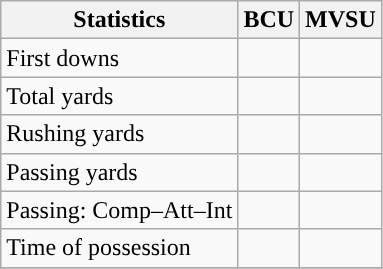<table class="wikitable" style="float: left;">
<tr>
<th>Statistics</th>
<th>BCU</th>
<th>MVSU</th>
</tr>
<tr>
<td>First downs</td>
<td></td>
<td></td>
</tr>
<tr>
<td>Total yards</td>
<td></td>
<td></td>
</tr>
<tr>
<td>Rushing yards</td>
<td></td>
<td></td>
</tr>
<tr>
<td>Passing yards</td>
<td></td>
<td></td>
</tr>
<tr>
<td>Passing: Comp–Att–Int</td>
<td></td>
<td></td>
</tr>
<tr>
<td>Time of possession</td>
<td></td>
<td></td>
</tr>
<tr>
</tr>
</table>
